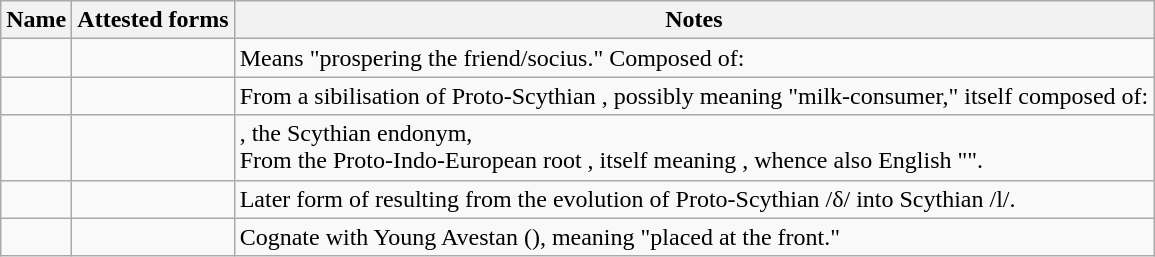<table class="wikitable">
<tr>
<th>Name</th>
<th>Attested forms</th>
<th>Notes</th>
</tr>
<tr>
<td><a href='#'></a></td>
<td></td>
<td>Means "prospering the friend/socius." Composed of:<br></td>
</tr>
<tr>
<td><a href='#'></a></td>
<td></td>
<td>From a sibilisation of Proto-Scythian , possibly meaning "milk-consumer," itself composed of:<br></td>
</tr>
<tr>
<td></td>
<td><br></td>
<td>, the Scythian endonym,<br>From the Proto-Indo-European root <em></em>, itself meaning , whence also English "".</td>
</tr>
<tr>
<td></td>
<td></td>
<td>Later form of  resulting from the evolution of Proto-Scythian /δ/ into Scythian /l/.</td>
</tr>
<tr>
<td></td>
<td></td>
<td>Cognate with Young Avestan  (), meaning "placed at the front."</td>
</tr>
</table>
